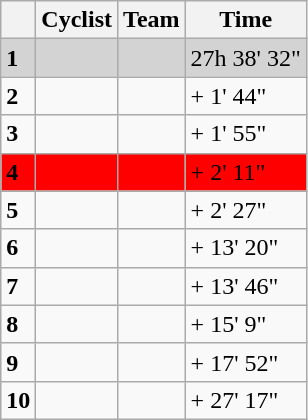<table class="wikitable">
<tr>
<th></th>
<th>Cyclist</th>
<th>Team</th>
<th>Time</th>
</tr>
<tr style="background:lightgrey">
<td><strong>1</strong></td>
<td></td>
<td></td>
<td>27h 38' 32"</td>
</tr>
<tr>
<td><strong>2</strong></td>
<td></td>
<td></td>
<td>+ 1' 44"</td>
</tr>
<tr>
<td><strong>3</strong></td>
<td></td>
<td></td>
<td>+ 1' 55"</td>
</tr>
<tr style="background:red">
<td><strong>4</strong></td>
<td></td>
<td></td>
<td>+ 2' 11"</td>
</tr>
<tr>
<td><strong>5</strong></td>
<td></td>
<td></td>
<td>+ 2' 27"</td>
</tr>
<tr>
<td><strong>6</strong></td>
<td></td>
<td></td>
<td>+ 13' 20"</td>
</tr>
<tr>
<td><strong>7</strong></td>
<td></td>
<td></td>
<td>+ 13' 46"</td>
</tr>
<tr>
<td><strong>8</strong></td>
<td></td>
<td></td>
<td>+ 15' 9"</td>
</tr>
<tr>
<td><strong>9</strong></td>
<td></td>
<td></td>
<td>+ 17' 52"</td>
</tr>
<tr>
<td><strong>10</strong></td>
<td></td>
<td></td>
<td>+ 27' 17"</td>
</tr>
</table>
